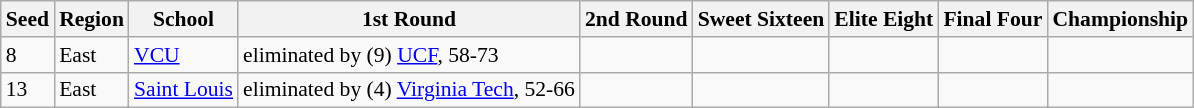<table class="sortable wikitable" style="white-space:nowrap; font-size:90%;">
<tr>
<th>Seed</th>
<th>Region</th>
<th>School</th>
<th>1st Round</th>
<th>2nd Round</th>
<th>Sweet Sixteen</th>
<th>Elite Eight</th>
<th>Final Four</th>
<th>Championship</th>
</tr>
<tr>
<td>8</td>
<td>East</td>
<td><a href='#'>VCU</a></td>
<td>eliminated by (9) <a href='#'>UCF</a>, 58-73</td>
<td></td>
<td></td>
<td></td>
<td></td>
<td></td>
</tr>
<tr>
<td>13</td>
<td>East</td>
<td><a href='#'>Saint Louis</a></td>
<td>eliminated by (4) <a href='#'>Virginia Tech</a>, 52-66</td>
<td></td>
<td></td>
<td></td>
<td></td>
<td></td>
</tr>
</table>
